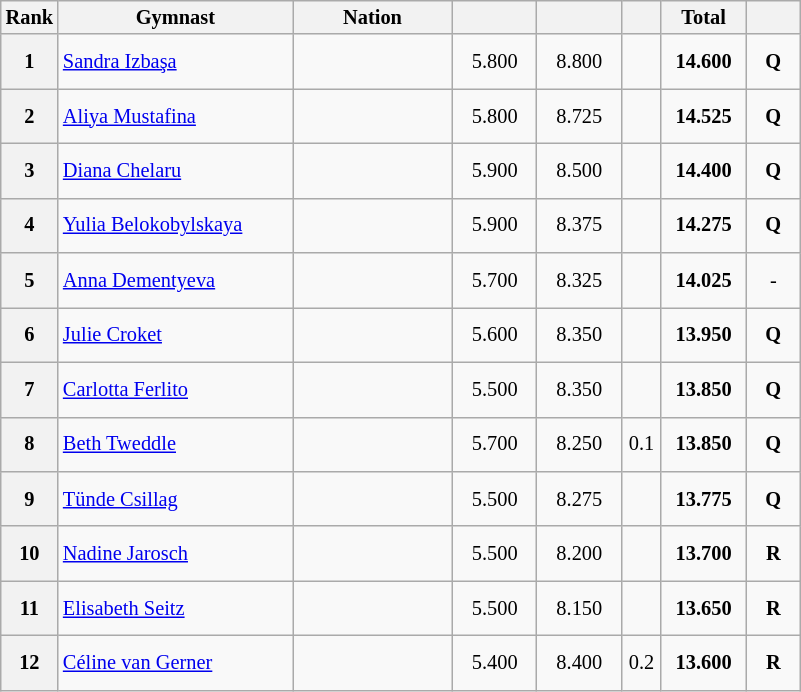<table class="wikitable sortable" style="text-align:center; font-size:85%">
<tr>
<th scope="col"  style="width:15px;">Rank</th>
<th scope="col"  style="width:150px;">Gymnast</th>
<th scope="col"  style="width:100px;">Nation</th>
<th scope="col"  style="width:50px;"></th>
<th scope="col"  style="width:50px;"></th>
<th scope="col"  style="width:20px;"></th>
<th scope="col"  style="width:50px;">Total</th>
<th scope="col"  style="width:30px;"></th>
</tr>
<tr>
<th scope=row style="text-align:center">1</th>
<td height="30" align=left><a href='#'>Sandra Izbaşa</a></td>
<td style="text-align:left;"></td>
<td>5.800</td>
<td>8.800</td>
<td></td>
<td><strong>14.600</strong></td>
<td><strong>Q</strong></td>
</tr>
<tr>
<th scope=row style="text-align:center">2</th>
<td height="30" style="text-align:left;"><a href='#'>Aliya Mustafina</a></td>
<td style="text-align:left;"></td>
<td>5.800</td>
<td>8.725</td>
<td></td>
<td><strong>14.525</strong></td>
<td><strong>Q</strong></td>
</tr>
<tr>
<th scope=row style="text-align:center">3</th>
<td height="30" style="text-align:left;"><a href='#'>Diana Chelaru</a></td>
<td style="text-align:left;"></td>
<td>5.900</td>
<td>8.500</td>
<td></td>
<td><strong>14.400</strong></td>
<td><strong>Q</strong></td>
</tr>
<tr>
<th scope=row style="text-align:center">4</th>
<td height="30" align=left><a href='#'>Yulia Belokobylskaya</a></td>
<td style="text-align:left;"></td>
<td>5.900</td>
<td>8.375</td>
<td></td>
<td><strong>14.275</strong></td>
<td><strong>Q</strong></td>
</tr>
<tr>
<th scope=row style="text-align:center">5</th>
<td height="30" style="text-align:left;"><a href='#'>Anna Dementyeva</a></td>
<td style="text-align:left;"></td>
<td>5.700</td>
<td>8.325</td>
<td></td>
<td><strong>14.025</strong></td>
<td>-</td>
</tr>
<tr>
<th scope=row style="text-align:center">6</th>
<td height="30" align=left><a href='#'>Julie Croket</a></td>
<td style="text-align:left;"></td>
<td>5.600</td>
<td>8.350</td>
<td></td>
<td><strong>13.950</strong></td>
<td><strong>Q</strong></td>
</tr>
<tr>
<th scope=row style="text-align:center">7</th>
<td height="30" align=left><a href='#'>Carlotta Ferlito</a></td>
<td style="text-align:left;"></td>
<td>5.500</td>
<td>8.350</td>
<td></td>
<td><strong>13.850</strong></td>
<td><strong>Q</strong></td>
</tr>
<tr>
<th scope=row style="text-align:center">8</th>
<td height="30" align=left><a href='#'>Beth Tweddle</a></td>
<td style="text-align:left;"></td>
<td>5.700</td>
<td>8.250</td>
<td>0.1</td>
<td><strong>13.850</strong></td>
<td><strong>Q</strong></td>
</tr>
<tr>
<th scope=row style="text-align:center">9</th>
<td height="30" align=left><a href='#'>Tünde Csillag</a></td>
<td style="text-align:left;"></td>
<td>5.500</td>
<td>8.275</td>
<td></td>
<td><strong>13.775</strong></td>
<td><strong>Q</strong></td>
</tr>
<tr>
<th scope=row style="text-align:center">10</th>
<td height="30" align=left><a href='#'>Nadine Jarosch</a></td>
<td style="text-align:left;"></td>
<td>5.500</td>
<td>8.200</td>
<td></td>
<td><strong>13.700</strong></td>
<td><strong>R</strong></td>
</tr>
<tr>
<th scope=row style="text-align:center">11</th>
<td height="30" align=left><a href='#'>Elisabeth Seitz</a></td>
<td style="text-align:left;"></td>
<td>5.500</td>
<td>8.150</td>
<td></td>
<td><strong>13.650</strong></td>
<td><strong>R</strong></td>
</tr>
<tr>
<th scope=row style="text-align:center">12</th>
<td height="30" align=left><a href='#'>Céline van Gerner</a></td>
<td style="text-align:left;"></td>
<td>5.400</td>
<td>8.400</td>
<td>0.2</td>
<td><strong>13.600</strong></td>
<td><strong>R</strong></td>
</tr>
</table>
